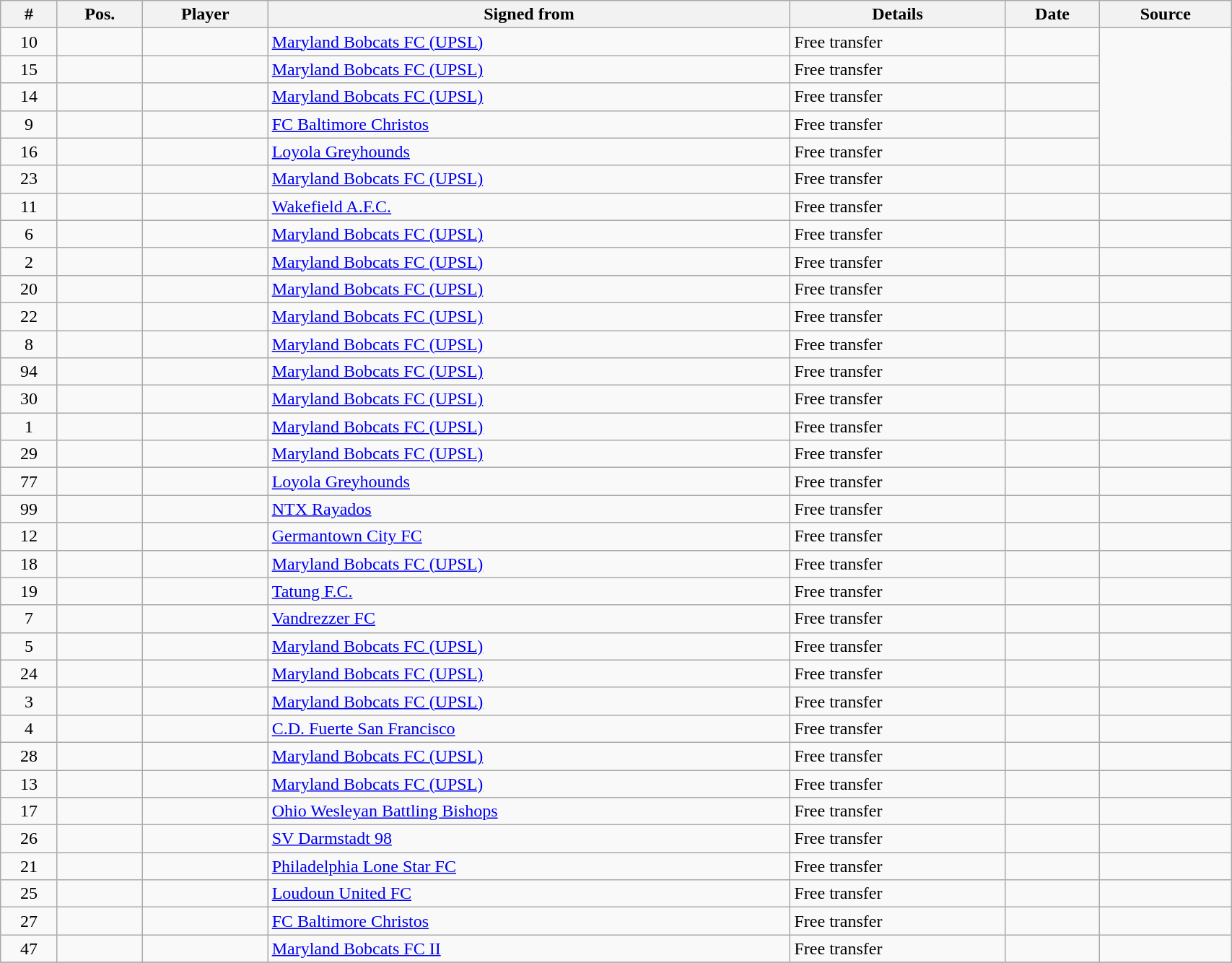<table class="wikitable sortable" style="width:90%; text-align:left;">
<tr>
<th>#</th>
<th>Pos.</th>
<th>Player</th>
<th>Signed from</th>
<th>Details</th>
<th>Date</th>
<th>Source</th>
</tr>
<tr>
<td align=center>10</td>
<td align=center></td>
<td></td>
<td> <a href='#'>Maryland Bobcats FC (UPSL)</a></td>
<td>Free transfer</td>
<td></td>
<td rowspan="5" align=center></td>
</tr>
<tr>
<td align=center>15</td>
<td align=center></td>
<td></td>
<td> <a href='#'>Maryland Bobcats FC (UPSL)</a></td>
<td>Free transfer</td>
<td></td>
</tr>
<tr>
<td align=center>14</td>
<td align=center></td>
<td></td>
<td> <a href='#'>Maryland Bobcats FC (UPSL)</a></td>
<td>Free transfer</td>
<td></td>
</tr>
<tr>
<td align=center>9</td>
<td align=center></td>
<td></td>
<td> <a href='#'>FC Baltimore Christos</a></td>
<td>Free transfer</td>
<td></td>
</tr>
<tr>
<td align=center>16</td>
<td align=center></td>
<td></td>
<td> <a href='#'>Loyola Greyhounds</a></td>
<td>Free transfer</td>
<td></td>
</tr>
<tr>
<td align=center>23</td>
<td align=center></td>
<td></td>
<td> <a href='#'>Maryland Bobcats FC (UPSL)</a></td>
<td>Free transfer</td>
<td></td>
<td align=center></td>
</tr>
<tr>
<td align=center>11</td>
<td align=center></td>
<td></td>
<td> <a href='#'>Wakefield A.F.C.</a></td>
<td>Free transfer</td>
<td></td>
<td align=center></td>
</tr>
<tr>
<td align=center>6</td>
<td align=center></td>
<td></td>
<td> <a href='#'>Maryland Bobcats FC (UPSL)</a></td>
<td>Free transfer</td>
<td></td>
<td align=center></td>
</tr>
<tr>
<td align=center>2</td>
<td align=center></td>
<td></td>
<td> <a href='#'>Maryland Bobcats FC (UPSL)</a></td>
<td>Free transfer</td>
<td></td>
<td align=center></td>
</tr>
<tr>
<td align=center>20</td>
<td align=center></td>
<td></td>
<td> <a href='#'>Maryland Bobcats FC (UPSL)</a></td>
<td>Free transfer</td>
<td></td>
<td align=center></td>
</tr>
<tr>
<td align=center>22</td>
<td align=center></td>
<td></td>
<td> <a href='#'>Maryland Bobcats FC (UPSL)</a></td>
<td>Free transfer</td>
<td></td>
<td align=center></td>
</tr>
<tr>
<td align=center>8</td>
<td align=center></td>
<td></td>
<td> <a href='#'>Maryland Bobcats FC (UPSL)</a></td>
<td>Free transfer</td>
<td></td>
<td align=center></td>
</tr>
<tr>
<td align=center>94</td>
<td align=center></td>
<td></td>
<td> <a href='#'>Maryland Bobcats FC (UPSL)</a></td>
<td>Free transfer</td>
<td></td>
<td align=center></td>
</tr>
<tr>
<td align=center>30</td>
<td align=center></td>
<td></td>
<td> <a href='#'>Maryland Bobcats FC (UPSL)</a></td>
<td>Free transfer</td>
<td></td>
<td align=center></td>
</tr>
<tr>
<td align=center>1</td>
<td align=center></td>
<td></td>
<td> <a href='#'>Maryland Bobcats FC (UPSL)</a></td>
<td>Free transfer</td>
<td></td>
<td align=center></td>
</tr>
<tr>
<td align=center>29</td>
<td align=center></td>
<td></td>
<td> <a href='#'>Maryland Bobcats FC (UPSL)</a></td>
<td>Free transfer</td>
<td></td>
<td align=center></td>
</tr>
<tr>
<td align=center>77</td>
<td align=center></td>
<td></td>
<td> <a href='#'>Loyola Greyhounds</a></td>
<td>Free transfer</td>
<td></td>
<td align=center></td>
</tr>
<tr>
<td align=center>99</td>
<td align=center></td>
<td></td>
<td> <a href='#'>NTX Rayados</a></td>
<td>Free transfer</td>
<td></td>
<td align=center></td>
</tr>
<tr>
<td align=center>12</td>
<td align=center></td>
<td></td>
<td> <a href='#'>Germantown City FC</a></td>
<td>Free transfer</td>
<td></td>
<td align=center></td>
</tr>
<tr>
<td align=center>18</td>
<td align=center></td>
<td></td>
<td> <a href='#'>Maryland Bobcats FC (UPSL)</a></td>
<td>Free transfer</td>
<td></td>
<td align=center></td>
</tr>
<tr>
<td align=center>19</td>
<td align=center></td>
<td></td>
<td> <a href='#'>Tatung F.C.</a></td>
<td>Free transfer</td>
<td></td>
<td align=center></td>
</tr>
<tr>
<td align=center>7</td>
<td align=center></td>
<td></td>
<td> <a href='#'>Vandrezzer FC</a></td>
<td>Free transfer</td>
<td></td>
<td align=center></td>
</tr>
<tr>
<td align=center>5</td>
<td align=center></td>
<td></td>
<td> <a href='#'>Maryland Bobcats FC (UPSL)</a></td>
<td>Free transfer</td>
<td></td>
<td align=center></td>
</tr>
<tr>
<td align=center>24</td>
<td align=center></td>
<td></td>
<td> <a href='#'>Maryland Bobcats FC (UPSL)</a></td>
<td>Free transfer</td>
<td></td>
<td align=center></td>
</tr>
<tr>
<td align=center>3</td>
<td align=center></td>
<td></td>
<td> <a href='#'>Maryland Bobcats FC (UPSL)</a></td>
<td>Free transfer</td>
<td></td>
<td align=center></td>
</tr>
<tr>
<td align=center>4</td>
<td align=center></td>
<td></td>
<td> <a href='#'>C.D. Fuerte San Francisco</a></td>
<td>Free transfer</td>
<td></td>
<td align=center></td>
</tr>
<tr>
<td align=center>28</td>
<td align=center></td>
<td></td>
<td> <a href='#'>Maryland Bobcats FC (UPSL)</a></td>
<td>Free transfer</td>
<td></td>
<td align=center></td>
</tr>
<tr>
<td align=center>13</td>
<td align=center></td>
<td></td>
<td> <a href='#'>Maryland Bobcats FC (UPSL)</a></td>
<td>Free transfer</td>
<td></td>
<td align=center></td>
</tr>
<tr>
<td align=center>17</td>
<td align=center></td>
<td></td>
<td> <a href='#'>Ohio Wesleyan Battling Bishops</a></td>
<td>Free transfer</td>
<td></td>
<td align=center></td>
</tr>
<tr>
<td align=center>26</td>
<td align=center></td>
<td></td>
<td> <a href='#'>SV Darmstadt 98</a></td>
<td>Free transfer</td>
<td></td>
<td align=center></td>
</tr>
<tr>
<td align=center>21</td>
<td align=center></td>
<td></td>
<td> <a href='#'>Philadelphia Lone Star FC</a></td>
<td>Free transfer</td>
<td></td>
<td align=center></td>
</tr>
<tr>
<td align=center>25</td>
<td align=center></td>
<td></td>
<td> <a href='#'>Loudoun United FC</a></td>
<td>Free transfer</td>
<td></td>
<td align=center></td>
</tr>
<tr>
<td align=center>27</td>
<td align=center></td>
<td></td>
<td> <a href='#'>FC Baltimore Christos</a></td>
<td>Free transfer</td>
<td></td>
<td align=center></td>
</tr>
<tr>
<td align=center>47</td>
<td align=center></td>
<td></td>
<td> <a href='#'>Maryland Bobcats FC II</a></td>
<td>Free transfer</td>
<td></td>
<td align=center></td>
</tr>
<tr>
</tr>
</table>
